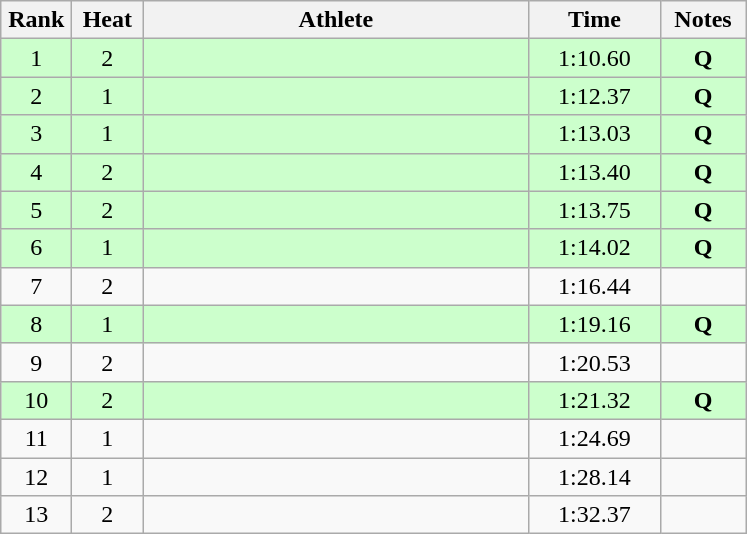<table class="wikitable" style="text-align:center">
<tr>
<th width=40>Rank</th>
<th width=40>Heat</th>
<th width=250>Athlete</th>
<th width=80>Time</th>
<th width=50>Notes</th>
</tr>
<tr bgcolor=ccffcc>
<td>1</td>
<td>2</td>
<td align=left></td>
<td>1:10.60</td>
<td><strong>Q</strong></td>
</tr>
<tr bgcolor=ccffcc>
<td>2</td>
<td>1</td>
<td align=left></td>
<td>1:12.37</td>
<td><strong>Q</strong></td>
</tr>
<tr bgcolor=ccffcc>
<td>3</td>
<td>1</td>
<td align=left></td>
<td>1:13.03</td>
<td><strong>Q</strong></td>
</tr>
<tr bgcolor=ccffcc>
<td>4</td>
<td>2</td>
<td align=left></td>
<td>1:13.40</td>
<td><strong>Q</strong></td>
</tr>
<tr bgcolor=ccffcc>
<td>5</td>
<td>2</td>
<td align=left></td>
<td>1:13.75</td>
<td><strong>Q</strong></td>
</tr>
<tr bgcolor=ccffcc>
<td>6</td>
<td>1</td>
<td align=left></td>
<td>1:14.02</td>
<td><strong>Q</strong></td>
</tr>
<tr>
<td>7</td>
<td>2</td>
<td align=left></td>
<td>1:16.44</td>
<td></td>
</tr>
<tr bgcolor=ccffcc>
<td>8</td>
<td>1</td>
<td align=left></td>
<td>1:19.16</td>
<td><strong>Q</strong></td>
</tr>
<tr>
<td>9</td>
<td>2</td>
<td align=left></td>
<td>1:20.53</td>
<td></td>
</tr>
<tr bgcolor=ccffcc>
<td>10</td>
<td>2</td>
<td align=left></td>
<td>1:21.32</td>
<td><strong>Q</strong></td>
</tr>
<tr>
<td>11</td>
<td>1</td>
<td align=left></td>
<td>1:24.69</td>
<td></td>
</tr>
<tr>
<td>12</td>
<td>1</td>
<td align=left></td>
<td>1:28.14</td>
<td></td>
</tr>
<tr>
<td>13</td>
<td>2</td>
<td align=left></td>
<td>1:32.37</td>
<td></td>
</tr>
</table>
